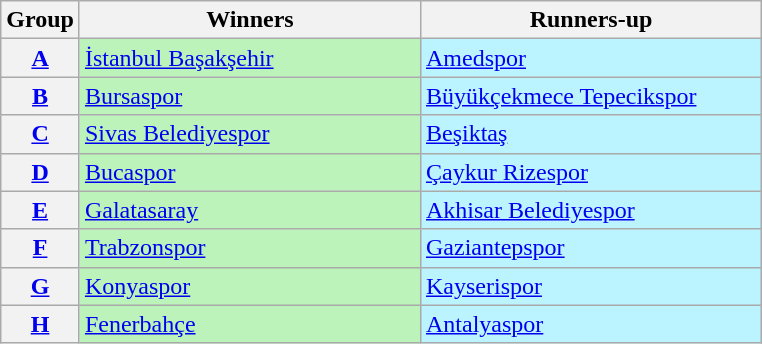<table class="wikitable">
<tr>
<th>Group</th>
<th width=220>Winners</th>
<th width=220>Runners-up</th>
</tr>
<tr>
<th><a href='#'>A</a></th>
<td bgcolor=#BBF3BB><a href='#'>İstanbul Başakşehir</a></td>
<td bgcolor=#BBF3FF><a href='#'>Amedspor</a></td>
</tr>
<tr>
<th><a href='#'>B</a></th>
<td bgcolor=#BBF3BB><a href='#'>Bursaspor</a></td>
<td bgcolor=#BBF3FF><a href='#'>Büyükçekmece Tepecikspor</a></td>
</tr>
<tr>
<th><a href='#'>C</a></th>
<td bgcolor=#BBF3BB><a href='#'>Sivas Belediyespor</a></td>
<td bgcolor=#BBF3FF><a href='#'>Beşiktaş</a></td>
</tr>
<tr>
<th><a href='#'>D</a></th>
<td bgcolor=#BBF3BB><a href='#'>Bucaspor</a></td>
<td bgcolor=#BBF3FF><a href='#'>Çaykur Rizespor</a></td>
</tr>
<tr>
<th><a href='#'>E</a></th>
<td bgcolor=#BBF3BB><a href='#'>Galatasaray</a></td>
<td bgcolor=#BBF3FF><a href='#'>Akhisar Belediyespor</a></td>
</tr>
<tr>
<th><a href='#'>F</a></th>
<td bgcolor=#BBF3BB><a href='#'>Trabzonspor</a></td>
<td bgcolor=#BBF3FF><a href='#'>Gaziantepspor</a></td>
</tr>
<tr>
<th><a href='#'>G</a></th>
<td bgcolor=#BBF3BB><a href='#'>Konyaspor</a></td>
<td bgcolor=#BBF3FF><a href='#'>Kayserispor</a></td>
</tr>
<tr>
<th><a href='#'>H</a></th>
<td bgcolor=#BBF3BB><a href='#'>Fenerbahçe</a></td>
<td bgcolor=#BBF3FF><a href='#'>Antalyaspor</a></td>
</tr>
</table>
